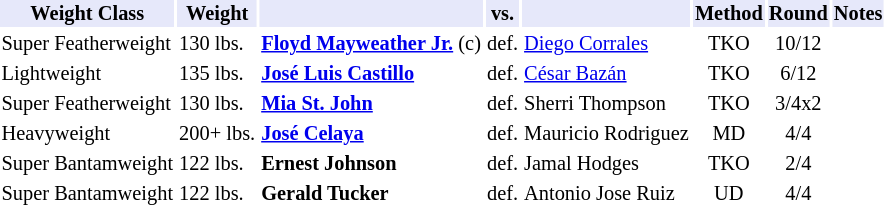<table class="toccolours" style="font-size: 85%;">
<tr>
<th style="background:#e6e8fa; color:#000; text-align:center;">Weight Class</th>
<th style="background:#e6e8fa; color:#000; text-align:center;">Weight</th>
<th style="background:#e6e8fa; color:#000; text-align:center;"></th>
<th style="background:#e6e8fa; color:#000; text-align:center;">vs.</th>
<th style="background:#e6e8fa; color:#000; text-align:center;"></th>
<th style="background:#e6e8fa; color:#000; text-align:center;">Method</th>
<th style="background:#e6e8fa; color:#000; text-align:center;">Round</th>
<th style="background:#e6e8fa; color:#000; text-align:center;">Notes</th>
</tr>
<tr>
<td>Super Featherweight</td>
<td>130 lbs.</td>
<td><strong><a href='#'>Floyd Mayweather Jr.</a></strong> (c)</td>
<td>def.</td>
<td><a href='#'>Diego Corrales</a></td>
<td align=center>TKO</td>
<td align=center>10/12</td>
<td></td>
</tr>
<tr>
<td>Lightweight</td>
<td>135 lbs.</td>
<td><strong><a href='#'>José Luis Castillo</a></strong></td>
<td>def.</td>
<td><a href='#'>César Bazán</a></td>
<td align=center>TKO</td>
<td align=center>6/12</td>
<td></td>
</tr>
<tr>
<td>Super Featherweight</td>
<td>130 lbs.</td>
<td><strong><a href='#'>Mia St. John</a></strong></td>
<td>def.</td>
<td>Sherri Thompson</td>
<td align=center>TKO</td>
<td align=center>3/4x2</td>
</tr>
<tr>
<td>Heavyweight</td>
<td>200+ lbs.</td>
<td><strong><a href='#'>José Celaya</a></strong></td>
<td>def.</td>
<td>Mauricio Rodriguez</td>
<td align=center>MD</td>
<td align=center>4/4</td>
</tr>
<tr>
<td>Super Bantamweight</td>
<td>122 lbs.</td>
<td><strong>Ernest Johnson</strong></td>
<td>def.</td>
<td>Jamal Hodges</td>
<td align=center>TKO</td>
<td align=center>2/4</td>
</tr>
<tr>
<td>Super Bantamweight</td>
<td>122 lbs.</td>
<td><strong>Gerald Tucker</strong></td>
<td>def.</td>
<td>Antonio Jose Ruiz</td>
<td align=center>UD</td>
<td align=center>4/4</td>
</tr>
</table>
